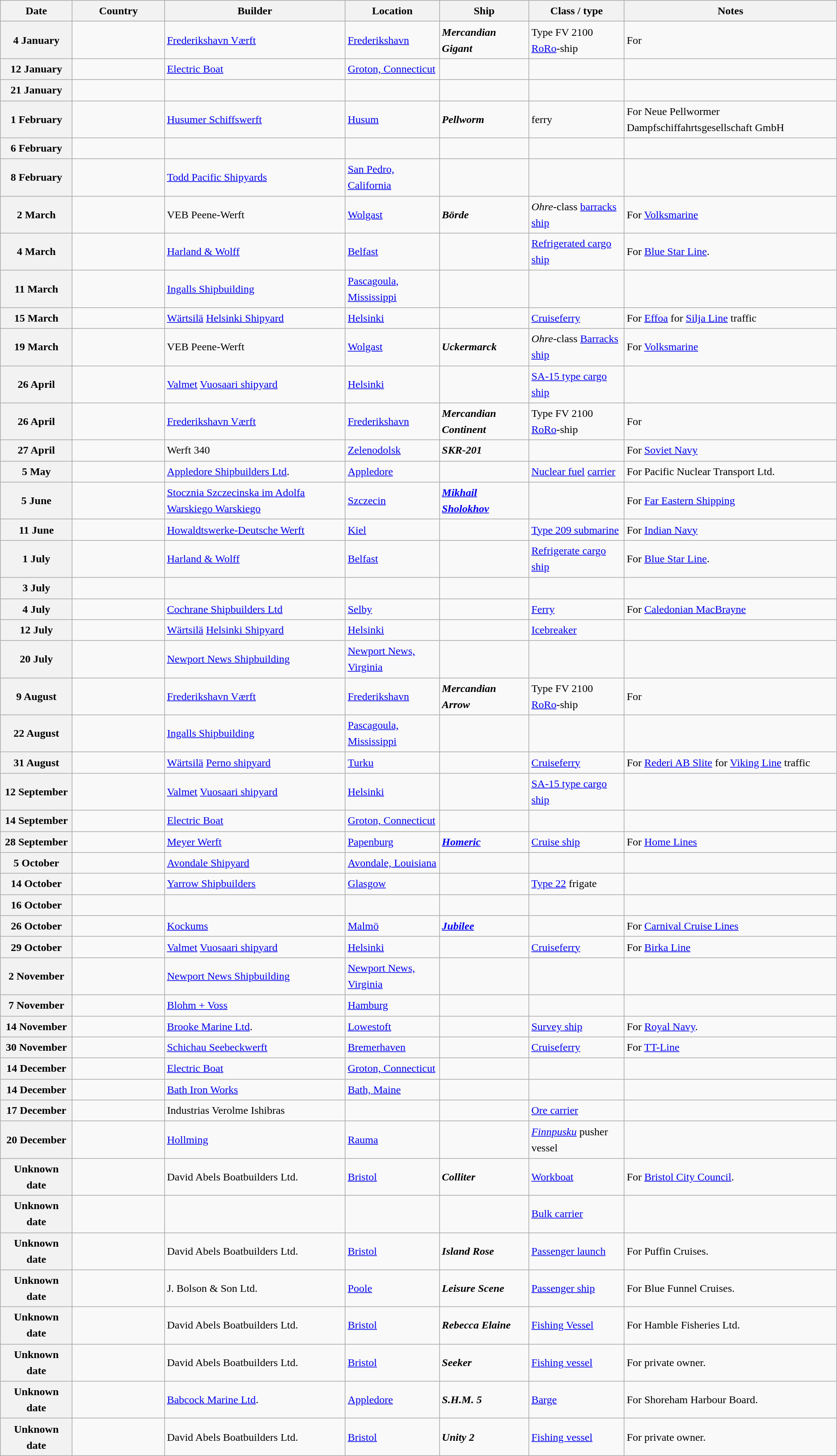<table class="wikitable sortable" style="font-size:1.00em; line-height:1.5em;">
<tr>
<th width="100">Date</th>
<th width="130">Country</th>
<th>Builder</th>
<th>Location</th>
<th>Ship</th>
<th>Class / type</th>
<th>Notes</th>
</tr>
<tr>
<th>4 January</th>
<td></td>
<td><a href='#'>Frederikshavn Værft</a></td>
<td><a href='#'>Frederikshavn</a></td>
<td><strong><em>Mercandian Gigant</em></strong></td>
<td>Type FV 2100 <a href='#'>RoRo</a>-ship</td>
<td>For </td>
</tr>
<tr>
<th>12 January</th>
<td></td>
<td><a href='#'>Electric Boat</a></td>
<td><a href='#'>Groton, Connecticut</a></td>
<td><strong></strong></td>
<td></td>
<td></td>
</tr>
<tr>
<th>21 January</th>
<td></td>
<td></td>
<td></td>
<td><strong></strong></td>
<td></td>
<td></td>
</tr>
<tr>
<th>1 February</th>
<td></td>
<td><a href='#'>Husumer Schiffswerft</a></td>
<td><a href='#'>Husum</a></td>
<td><strong><em>Pellworm</em></strong></td>
<td>ferry</td>
<td>For Neue Pellwormer Dampfschiffahrtsgesellschaft GmbH</td>
</tr>
<tr>
<th>6 February</th>
<td></td>
<td></td>
<td></td>
<td><strong></strong></td>
<td></td>
<td></td>
</tr>
<tr>
<th>8 February</th>
<td></td>
<td><a href='#'>Todd Pacific Shipyards</a></td>
<td><a href='#'>San Pedro, California</a></td>
<td><strong></strong></td>
<td></td>
<td></td>
</tr>
<tr>
<th>2 March</th>
<td></td>
<td>VEB Peene-Werft</td>
<td><a href='#'>Wolgast</a></td>
<td><strong><em>Börde</em></strong></td>
<td><em>Ohre</em>-class <a href='#'>barracks ship</a></td>
<td>For <a href='#'>Volksmarine</a></td>
</tr>
<tr ---->
<th>4 March</th>
<td></td>
<td><a href='#'>Harland & Wolff</a></td>
<td><a href='#'>Belfast</a></td>
<td><strong></strong></td>
<td><a href='#'>Refrigerated cargo ship</a></td>
<td>For <a href='#'>Blue Star Line</a>.</td>
</tr>
<tr>
<th>11 March</th>
<td></td>
<td><a href='#'>Ingalls Shipbuilding</a></td>
<td><a href='#'>Pascagoula, Mississippi</a></td>
<td><strong></strong></td>
<td></td>
<td></td>
</tr>
<tr>
<th>15 March</th>
<td></td>
<td><a href='#'>Wärtsilä</a> <a href='#'>Helsinki Shipyard</a></td>
<td><a href='#'>Helsinki</a></td>
<td><strong></strong></td>
<td><a href='#'>Cruiseferry</a></td>
<td>For <a href='#'>Effoa</a> for <a href='#'>Silja Line</a> traffic</td>
</tr>
<tr>
<th>19 March</th>
<td></td>
<td>VEB Peene-Werft</td>
<td><a href='#'>Wolgast</a></td>
<td><strong><em>Uckermarck</em></strong></td>
<td><em>Ohre</em>-class <a href='#'>Barracks ship</a></td>
<td>For <a href='#'>Volksmarine</a></td>
</tr>
<tr>
<th>26 April</th>
<td></td>
<td><a href='#'>Valmet</a> <a href='#'>Vuosaari shipyard</a></td>
<td><a href='#'>Helsinki</a></td>
<td><strong></strong></td>
<td><a href='#'>SA-15 type cargo ship</a></td>
</tr>
<tr>
<th>26 April</th>
<td></td>
<td><a href='#'>Frederikshavn Værft</a></td>
<td><a href='#'>Frederikshavn</a></td>
<td><strong><em>Mercandian Continent</em></strong></td>
<td>Type FV 2100 <a href='#'>RoRo</a>-ship</td>
<td>For </td>
</tr>
<tr>
<th>27 April</th>
<td></td>
<td>Werft 340</td>
<td><a href='#'>Zelenodolsk</a></td>
<td><strong><em>SKR-201</em></strong></td>
<td></td>
<td>For <a href='#'>Soviet Navy</a></td>
</tr>
<tr ---->
<th>5 May</th>
<td></td>
<td><a href='#'>Appledore Shipbuilders Ltd</a>.</td>
<td><a href='#'>Appledore</a></td>
<td><strong></strong></td>
<td><a href='#'>Nuclear fuel</a> <a href='#'>carrier</a></td>
<td>For Pacific Nuclear Transport Ltd.</td>
</tr>
<tr>
<th>5 June</th>
<td></td>
<td><a href='#'>Stocznia Szczecinska im Adolfa Warskiego Warskiego</a></td>
<td><a href='#'>Szczecin</a></td>
<td><strong><em><a href='#'>Mikhail Sholokhov</a></em></strong></td>
<td></td>
<td>For <a href='#'>Far Eastern Shipping</a></td>
</tr>
<tr>
<th>11 June</th>
<td></td>
<td><a href='#'>Howaldtswerke-Deutsche Werft</a></td>
<td><a href='#'>Kiel</a></td>
<td><strong></strong></td>
<td><a href='#'>Type 209 submarine</a></td>
<td>For <a href='#'>Indian Navy</a></td>
</tr>
<tr ---->
<th>1 July</th>
<td></td>
<td><a href='#'>Harland & Wolff</a></td>
<td><a href='#'>Belfast</a></td>
<td><strong></strong></td>
<td><a href='#'>Refrigerate cargo ship</a></td>
<td>For <a href='#'>Blue Star Line</a>.</td>
</tr>
<tr>
<th>3 July</th>
<td></td>
<td></td>
<td></td>
<td><strong></strong></td>
<td></td>
<td></td>
</tr>
<tr>
<th>4 July</th>
<td></td>
<td><a href='#'>Cochrane Shipbuilders Ltd</a></td>
<td><a href='#'>Selby</a></td>
<td><strong></strong></td>
<td><a href='#'>Ferry</a></td>
<td>For <a href='#'>Caledonian MacBrayne</a></td>
</tr>
<tr>
<th>12 July</th>
<td></td>
<td><a href='#'>Wärtsilä</a> <a href='#'>Helsinki Shipyard</a></td>
<td><a href='#'>Helsinki</a></td>
<td><strong></strong></td>
<td><a href='#'>Icebreaker</a></td>
<td></td>
</tr>
<tr>
<th>20 July</th>
<td></td>
<td><a href='#'>Newport News Shipbuilding</a></td>
<td><a href='#'>Newport News, Virginia</a></td>
<td><strong></strong></td>
<td></td>
<td></td>
</tr>
<tr>
<th>9 August</th>
<td></td>
<td><a href='#'>Frederikshavn Værft</a></td>
<td><a href='#'>Frederikshavn</a></td>
<td><strong><em>Mercandian Arrow</em></strong></td>
<td>Type FV 2100 <a href='#'>RoRo</a>-ship</td>
<td>For </td>
</tr>
<tr>
<th>22 August</th>
<td></td>
<td><a href='#'>Ingalls Shipbuilding</a></td>
<td><a href='#'>Pascagoula, Mississippi</a></td>
<td><strong></strong></td>
<td></td>
<td></td>
</tr>
<tr>
<th>31 August</th>
<td></td>
<td><a href='#'>Wärtsilä</a> <a href='#'>Perno shipyard</a></td>
<td><a href='#'>Turku</a></td>
<td><strong></strong></td>
<td><a href='#'>Cruiseferry</a></td>
<td>For <a href='#'>Rederi AB Slite</a> for <a href='#'>Viking Line</a> traffic</td>
</tr>
<tr>
<th>12 September</th>
<td></td>
<td><a href='#'>Valmet</a> <a href='#'>Vuosaari shipyard</a></td>
<td><a href='#'>Helsinki</a></td>
<td><strong></strong></td>
<td><a href='#'>SA-15 type cargo ship</a></td>
<td></td>
</tr>
<tr>
<th>14 September</th>
<td></td>
<td><a href='#'>Electric Boat</a></td>
<td><a href='#'>Groton, Connecticut</a></td>
<td><strong></strong></td>
<td></td>
<td></td>
</tr>
<tr>
<th>28 September</th>
<td></td>
<td><a href='#'>Meyer Werft</a></td>
<td><a href='#'>Papenburg</a></td>
<td><strong><em><a href='#'>Homeric</a></em></strong></td>
<td><a href='#'>Cruise ship</a></td>
<td>For <a href='#'>Home Lines</a></td>
</tr>
<tr>
<th>5 October</th>
<td></td>
<td><a href='#'>Avondale Shipyard</a></td>
<td><a href='#'>Avondale, Louisiana</a></td>
<td><strong></strong></td>
<td></td>
<td></td>
</tr>
<tr>
<th>14 October</th>
<td></td>
<td><a href='#'>Yarrow Shipbuilders</a></td>
<td><a href='#'>Glasgow</a></td>
<td><strong></strong></td>
<td><a href='#'>Type 22</a> frigate</td>
<td></td>
</tr>
<tr>
<th>16 October</th>
<td></td>
<td></td>
<td></td>
<td><strong></strong></td>
<td></td>
<td></td>
</tr>
<tr>
<th>26 October</th>
<td></td>
<td><a href='#'>Kockums</a></td>
<td><a href='#'>Malmö</a></td>
<td><strong><em><a href='#'>Jubilee</a></em></strong></td>
<td></td>
<td>For <a href='#'>Carnival Cruise Lines</a></td>
</tr>
<tr>
<th>29 October</th>
<td></td>
<td><a href='#'>Valmet</a> <a href='#'>Vuosaari shipyard</a></td>
<td><a href='#'>Helsinki</a></td>
<td><strong></strong></td>
<td><a href='#'>Cruiseferry</a></td>
<td>For <a href='#'>Birka Line</a></td>
</tr>
<tr>
<th>2 November</th>
<td></td>
<td><a href='#'>Newport News Shipbuilding</a></td>
<td><a href='#'>Newport News, Virginia</a></td>
<td><strong></strong></td>
<td></td>
<td></td>
</tr>
<tr>
<th>7 November</th>
<td></td>
<td><a href='#'>Blohm + Voss</a></td>
<td><a href='#'>Hamburg</a></td>
<td><strong></strong></td>
<td></td>
<td></td>
</tr>
<tr --->
<th>14 November</th>
<td></td>
<td><a href='#'>Brooke Marine Ltd</a>.</td>
<td><a href='#'>Lowestoft</a></td>
<td><strong></strong></td>
<td><a href='#'>Survey ship</a></td>
<td>For <a href='#'>Royal Navy</a>.</td>
</tr>
<tr>
<th>30 November</th>
<td></td>
<td><a href='#'>Schichau Seebeckwerft</a></td>
<td><a href='#'>Bremerhaven</a></td>
<td><strong></strong></td>
<td><a href='#'>Cruiseferry</a></td>
<td>For <a href='#'>TT-Line</a></td>
</tr>
<tr>
<th>14 December</th>
<td></td>
<td><a href='#'>Electric Boat</a></td>
<td><a href='#'>Groton, Connecticut</a></td>
<td><strong></strong></td>
<td></td>
<td></td>
</tr>
<tr>
<th>14 December</th>
<td></td>
<td><a href='#'>Bath Iron Works</a></td>
<td><a href='#'>Bath, Maine</a></td>
<td><strong></strong></td>
<td></td>
<td></td>
</tr>
<tr>
<th>17 December</th>
<td></td>
<td>Industrias Verolme Ishibras</td>
<td></td>
<td><strong></strong></td>
<td><a href='#'>Ore carrier</a></td>
<td></td>
</tr>
<tr>
<th>20 December</th>
<td></td>
<td><a href='#'>Hollming</a></td>
<td><a href='#'>Rauma</a></td>
<td><strong></strong></td>
<td><em><a href='#'>Finnpusku</a></em> pusher vessel</td>
<td></td>
</tr>
<tr ---->
<th>Unknown date</th>
<td></td>
<td>David Abels Boatbuilders Ltd.</td>
<td><a href='#'>Bristol</a></td>
<td><strong><em>Colliter</em></strong></td>
<td><a href='#'>Workboat</a></td>
<td>For <a href='#'>Bristol City Council</a>.</td>
</tr>
<tr>
<th>Unknown date</th>
<td></td>
<td></td>
<td></td>
<td><strong></strong></td>
<td><a href='#'>Bulk carrier</a></td>
<td></td>
</tr>
<tr ---->
<th>Unknown date</th>
<td></td>
<td>David Abels Boatbuilders Ltd.</td>
<td><a href='#'>Bristol</a></td>
<td><strong><em>Island Rose</em></strong></td>
<td><a href='#'>Passenger launch</a></td>
<td>For Puffin Cruises.</td>
</tr>
<tr ---->
<th>Unknown date</th>
<td></td>
<td>J. Bolson & Son Ltd.</td>
<td><a href='#'>Poole</a></td>
<td><strong><em>Leisure Scene</em></strong></td>
<td><a href='#'>Passenger ship</a></td>
<td>For Blue Funnel Cruises.</td>
</tr>
<tr ---->
<th>Unknown date</th>
<td></td>
<td>David Abels Boatbuilders Ltd.</td>
<td><a href='#'>Bristol</a></td>
<td><strong><em>Rebecca Elaine</em></strong></td>
<td><a href='#'>Fishing Vessel</a></td>
<td>For Hamble Fisheries Ltd.</td>
</tr>
<tr ---->
<th>Unknown date</th>
<td></td>
<td>David Abels Boatbuilders Ltd.</td>
<td><a href='#'>Bristol</a></td>
<td><strong><em>Seeker</em></strong></td>
<td><a href='#'>Fishing vessel</a></td>
<td>For private owner.</td>
</tr>
<tr ---->
<th>Unknown date</th>
<td></td>
<td><a href='#'>Babcock Marine Ltd</a>.</td>
<td><a href='#'>Appledore</a></td>
<td><strong><em>S.H.M. 5</em></strong></td>
<td><a href='#'>Barge</a></td>
<td>For Shoreham Harbour Board.</td>
</tr>
<tr ---->
<th>Unknown date</th>
<td></td>
<td>David Abels Boatbuilders Ltd.</td>
<td><a href='#'>Bristol</a></td>
<td><strong><em>Unity 2</em></strong></td>
<td><a href='#'>Fishing vessel</a></td>
<td>For private owner.</td>
</tr>
</table>
